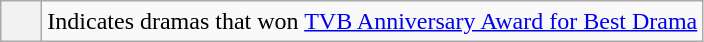<table class="wikitable">
<tr>
<th scope="row" style="text-align:center; height:20px; width:20px"></th>
<td>Indicates dramas that won <a href='#'>TVB Anniversary Award for Best Drama</a></td>
</tr>
</table>
